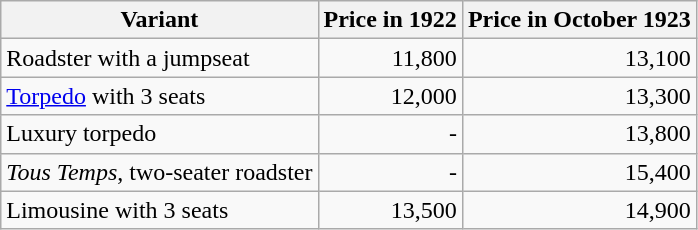<table class="wikitable">
<tr>
<th>Variant</th>
<th>Price in 1922</th>
<th>Price in October 1923</th>
</tr>
<tr>
<td>Roadster with a jumpseat</td>
<td align="right">11,800</td>
<td align="right">13,100</td>
</tr>
<tr>
<td><a href='#'>Torpedo</a> with 3 seats</td>
<td align="right">12,000</td>
<td align="right">13,300</td>
</tr>
<tr>
<td>Luxury torpedo</td>
<td align="right">-</td>
<td align="right">13,800</td>
</tr>
<tr>
<td><em>Tous Temps</em>, two-seater roadster</td>
<td align="right">-</td>
<td align="right">15,400</td>
</tr>
<tr>
<td>Limousine with 3 seats</td>
<td align="right">13,500</td>
<td align="right">14,900</td>
</tr>
</table>
